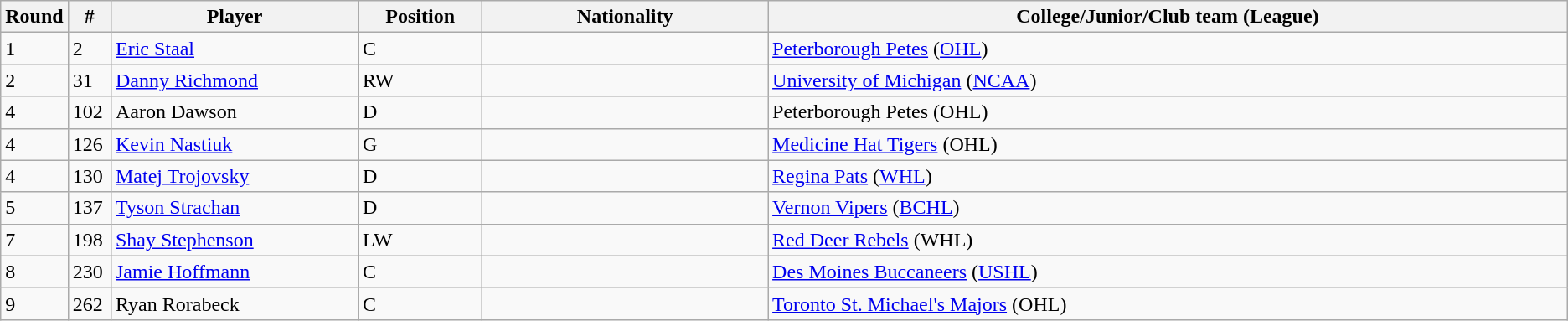<table class="wikitable">
<tr>
<th bgcolor="#DDDDFF" width="2.75%">Round</th>
<th bgcolor="#DDDDFF" width="2.75%">#</th>
<th bgcolor="#DDDDFF" width="16.0%">Player</th>
<th bgcolor="#DDDDFF" width="8.0%">Position</th>
<th bgcolor="#DDDDFF" width="18.5%">Nationality</th>
<th bgcolor="#DDDDFF" width="100.0%">College/Junior/Club team (League)</th>
</tr>
<tr>
<td>1</td>
<td>2</td>
<td><a href='#'>Eric Staal</a></td>
<td>C</td>
<td></td>
<td><a href='#'>Peterborough Petes</a> (<a href='#'>OHL</a>)</td>
</tr>
<tr>
<td>2</td>
<td>31</td>
<td><a href='#'>Danny Richmond</a></td>
<td>RW</td>
<td></td>
<td><a href='#'>University of Michigan</a> (<a href='#'>NCAA</a>)</td>
</tr>
<tr>
<td>4</td>
<td>102</td>
<td>Aaron Dawson</td>
<td>D</td>
<td></td>
<td>Peterborough Petes (OHL)</td>
</tr>
<tr>
<td>4</td>
<td>126</td>
<td><a href='#'>Kevin Nastiuk</a></td>
<td>G</td>
<td></td>
<td><a href='#'>Medicine Hat Tigers</a> (OHL)</td>
</tr>
<tr>
<td>4</td>
<td>130</td>
<td><a href='#'>Matej Trojovsky</a></td>
<td>D</td>
<td></td>
<td><a href='#'>Regina Pats</a> (<a href='#'>WHL</a>)</td>
</tr>
<tr>
<td>5</td>
<td>137</td>
<td><a href='#'>Tyson Strachan</a></td>
<td>D</td>
<td></td>
<td><a href='#'>Vernon Vipers</a> (<a href='#'>BCHL</a>)</td>
</tr>
<tr>
<td>7</td>
<td>198</td>
<td><a href='#'>Shay Stephenson</a></td>
<td>LW</td>
<td></td>
<td><a href='#'>Red Deer Rebels</a> (WHL)</td>
</tr>
<tr>
<td>8</td>
<td>230</td>
<td><a href='#'>Jamie Hoffmann</a></td>
<td>C</td>
<td></td>
<td><a href='#'>Des Moines Buccaneers</a> (<a href='#'>USHL</a>)</td>
</tr>
<tr>
<td>9</td>
<td>262</td>
<td>Ryan Rorabeck</td>
<td>C</td>
<td></td>
<td><a href='#'>Toronto St. Michael's Majors</a> (OHL)</td>
</tr>
</table>
